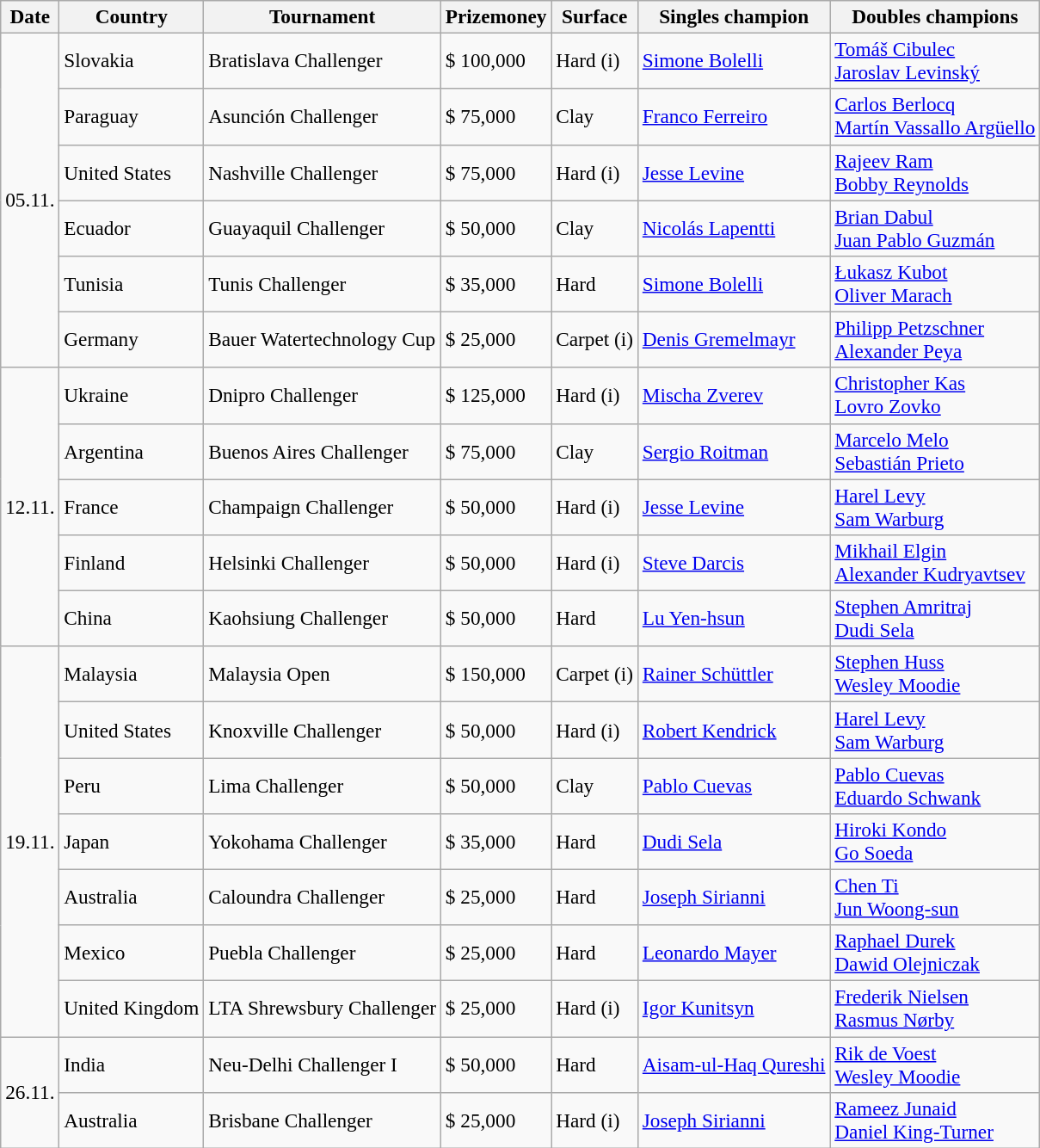<table class="sortable wikitable" style=font-size:97%>
<tr>
<th>Date</th>
<th>Country</th>
<th>Tournament</th>
<th>Prizemoney</th>
<th>Surface</th>
<th>Singles champion</th>
<th>Doubles champions</th>
</tr>
<tr>
<td rowspan="6">05.11.</td>
<td>Slovakia</td>
<td>Bratislava Challenger</td>
<td>$ 100,000</td>
<td>Hard (i)</td>
<td> <a href='#'>Simone Bolelli</a></td>
<td> <a href='#'>Tomáš Cibulec</a><br> <a href='#'>Jaroslav Levinský</a></td>
</tr>
<tr>
<td>Paraguay</td>
<td>Asunción Challenger</td>
<td>$ 75,000</td>
<td>Clay</td>
<td> <a href='#'>Franco Ferreiro</a></td>
<td> <a href='#'>Carlos Berlocq</a><br> <a href='#'>Martín Vassallo Argüello</a></td>
</tr>
<tr>
<td>United States</td>
<td>Nashville Challenger</td>
<td>$ 75,000</td>
<td>Hard (i)</td>
<td> <a href='#'>Jesse Levine</a></td>
<td> <a href='#'>Rajeev Ram</a><br> <a href='#'>Bobby Reynolds</a></td>
</tr>
<tr>
<td>Ecuador</td>
<td>Guayaquil Challenger</td>
<td>$ 50,000</td>
<td>Clay</td>
<td> <a href='#'>Nicolás Lapentti</a></td>
<td> <a href='#'>Brian Dabul</a><br>  <a href='#'>Juan Pablo Guzmán</a></td>
</tr>
<tr>
<td>Tunisia</td>
<td>Tunis Challenger</td>
<td>$ 35,000</td>
<td>Hard</td>
<td> <a href='#'>Simone Bolelli</a></td>
<td> <a href='#'>Łukasz Kubot</a> <br>  <a href='#'>Oliver Marach</a></td>
</tr>
<tr>
<td>Germany</td>
<td>Bauer Watertechnology Cup</td>
<td>$ 25,000</td>
<td>Carpet (i)</td>
<td> <a href='#'>Denis Gremelmayr</a></td>
<td> <a href='#'>Philipp Petzschner</a> <br> <a href='#'>Alexander Peya</a></td>
</tr>
<tr>
<td rowspan="5">12.11.</td>
<td>Ukraine</td>
<td>Dnipro Challenger</td>
<td>$ 125,000</td>
<td>Hard (i)</td>
<td> <a href='#'>Mischa Zverev</a></td>
<td> <a href='#'>Christopher Kas</a><br> <a href='#'>Lovro Zovko</a></td>
</tr>
<tr>
<td>Argentina</td>
<td>Buenos Aires Challenger</td>
<td>$ 75,000</td>
<td>Clay</td>
<td> <a href='#'>Sergio Roitman</a></td>
<td> <a href='#'>Marcelo Melo</a><br> <a href='#'>Sebastián Prieto</a></td>
</tr>
<tr>
<td>France</td>
<td>Champaign Challenger</td>
<td>$ 50,000</td>
<td>Hard (i)</td>
<td> <a href='#'>Jesse Levine</a></td>
<td> <a href='#'>Harel Levy</a> <br>  <a href='#'>Sam Warburg</a></td>
</tr>
<tr>
<td>Finland</td>
<td>Helsinki Challenger</td>
<td>$ 50,000</td>
<td>Hard (i)</td>
<td> <a href='#'>Steve Darcis</a></td>
<td> <a href='#'>Mikhail Elgin</a> <br>  <a href='#'>Alexander Kudryavtsev</a></td>
</tr>
<tr>
<td>China</td>
<td>Kaohsiung Challenger</td>
<td>$ 50,000</td>
<td>Hard</td>
<td> <a href='#'>Lu Yen-hsun</a></td>
<td> <a href='#'>Stephen Amritraj</a><br> <a href='#'>Dudi Sela</a></td>
</tr>
<tr>
<td rowspan="7">19.11.</td>
<td>Malaysia</td>
<td>Malaysia Open</td>
<td>$ 150,000</td>
<td>Carpet (i)</td>
<td> <a href='#'>Rainer Schüttler</a></td>
<td> <a href='#'>Stephen Huss</a><br> <a href='#'>Wesley Moodie</a></td>
</tr>
<tr>
<td>United States</td>
<td>Knoxville Challenger</td>
<td>$ 50,000</td>
<td>Hard (i)</td>
<td> <a href='#'>Robert Kendrick</a></td>
<td> <a href='#'>Harel Levy</a><br> <a href='#'>Sam Warburg</a></td>
</tr>
<tr>
<td>Peru</td>
<td>Lima Challenger</td>
<td>$ 50,000</td>
<td>Clay</td>
<td> <a href='#'>Pablo Cuevas</a></td>
<td> <a href='#'>Pablo Cuevas</a><br> <a href='#'>Eduardo Schwank</a></td>
</tr>
<tr>
<td>Japan</td>
<td>Yokohama Challenger</td>
<td>$ 35,000</td>
<td>Hard</td>
<td> <a href='#'>Dudi Sela</a></td>
<td> <a href='#'>Hiroki Kondo</a><br> <a href='#'>Go Soeda</a></td>
</tr>
<tr>
<td>Australia</td>
<td>Caloundra Challenger</td>
<td>$ 25,000</td>
<td>Hard</td>
<td> <a href='#'>Joseph Sirianni</a></td>
<td> <a href='#'>Chen Ti</a> <br>  <a href='#'>Jun Woong-sun</a></td>
</tr>
<tr>
<td>Mexico</td>
<td>Puebla Challenger</td>
<td>$ 25,000</td>
<td>Hard</td>
<td> <a href='#'>Leonardo Mayer</a></td>
<td> <a href='#'>Raphael Durek</a><br> <a href='#'>Dawid Olejniczak</a></td>
</tr>
<tr>
<td>United Kingdom</td>
<td>LTA Shrewsbury Challenger</td>
<td>$ 25,000</td>
<td>Hard (i)</td>
<td> <a href='#'>Igor Kunitsyn</a></td>
<td> <a href='#'>Frederik Nielsen</a> <br> <a href='#'>Rasmus Nørby</a></td>
</tr>
<tr>
<td rowspan="2">26.11.</td>
<td>India</td>
<td>Neu-Delhi Challenger I</td>
<td>$ 50,000</td>
<td>Hard</td>
<td> <a href='#'>Aisam-ul-Haq Qureshi</a></td>
<td> <a href='#'>Rik de Voest</a><br> <a href='#'>Wesley Moodie</a></td>
</tr>
<tr>
<td>Australia</td>
<td>Brisbane Challenger</td>
<td>$ 25,000</td>
<td>Hard (i)</td>
<td> <a href='#'>Joseph Sirianni</a></td>
<td> <a href='#'>Rameez Junaid</a><br> <a href='#'>Daniel King-Turner</a></td>
</tr>
</table>
